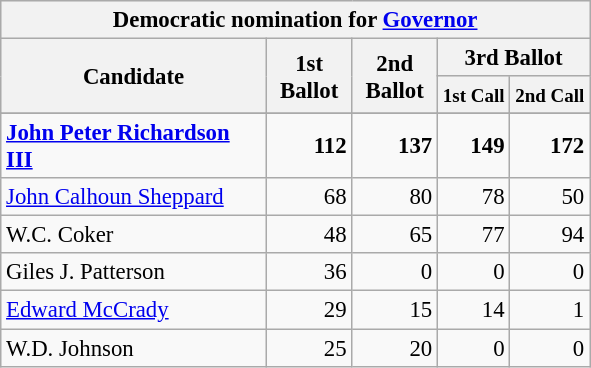<table class="wikitable" style="background: #f9f9f9; font-size: 95%;">
<tr style="background-color:#E9E9E9">
<th colspan="5">Democratic nomination for <a href='#'>Governor</a></th>
</tr>
<tr style="background-color:#E9E9E9">
<th rowspan="2" style="width: 170px">Candidate</th>
<th rowspan="2" style="width: 50px">1st Ballot</th>
<th rowspan="2" style="width: 50px">2nd Ballot</th>
<th colspan="2">3rd Ballot</th>
</tr>
<tr style="text-align: center; background: #eee">
<th><small>1st Call</small></th>
<th><small>2nd Call</small></th>
</tr>
<tr>
</tr>
<tr>
<td><strong><a href='#'>John Peter Richardson III</a></strong></td>
<td align="right"><strong>112</strong></td>
<td align="right"><strong>137</strong></td>
<td align="right"><strong>149</strong></td>
<td align="right"><strong>172</strong></td>
</tr>
<tr>
<td><a href='#'>John Calhoun Sheppard</a></td>
<td align="right">68</td>
<td align="right">80</td>
<td align="right">78</td>
<td align="right">50</td>
</tr>
<tr>
<td>W.C. Coker</td>
<td align="right">48</td>
<td align="right">65</td>
<td align="right">77</td>
<td align="right">94</td>
</tr>
<tr>
<td>Giles J. Patterson</td>
<td align="right">36</td>
<td align="right">0</td>
<td align="right">0</td>
<td align="right">0</td>
</tr>
<tr>
<td><a href='#'>Edward McCrady</a></td>
<td align="right">29</td>
<td align="right">15</td>
<td align="right">14</td>
<td align="right">1</td>
</tr>
<tr>
<td>W.D. Johnson</td>
<td align="right">25</td>
<td align="right">20</td>
<td align="right">0</td>
<td align="right">0</td>
</tr>
</table>
